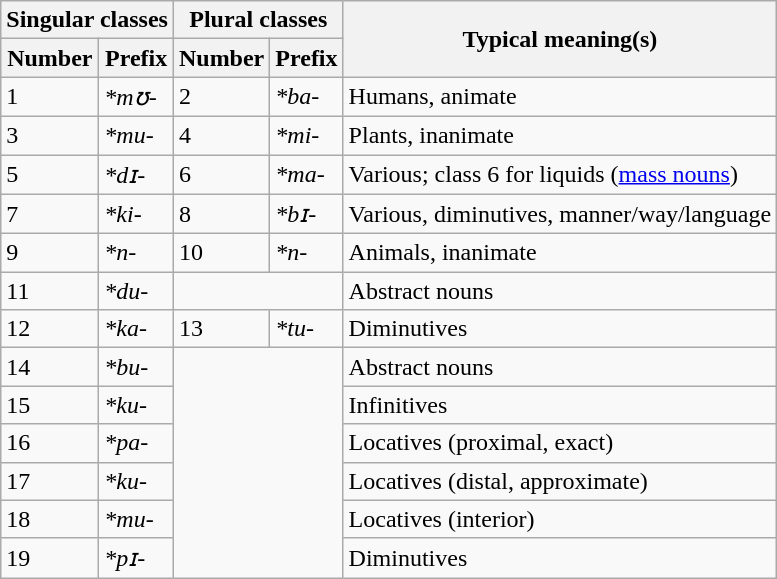<table class="wikitable">
<tr>
<th colspan="2">Singular classes</th>
<th colspan="2">Plural classes</th>
<th rowspan="2">Typical meaning(s)</th>
</tr>
<tr>
<th>Number</th>
<th>Prefix</th>
<th>Number</th>
<th>Prefix</th>
</tr>
<tr>
<td>1</td>
<td><em>*mʊ-</em></td>
<td>2</td>
<td><em>*ba-</em></td>
<td>Humans, animate</td>
</tr>
<tr>
<td>3</td>
<td><em>*mu-</em></td>
<td>4</td>
<td><em>*mi-</em></td>
<td>Plants, inanimate</td>
</tr>
<tr>
<td>5</td>
<td><em>*dɪ-</em></td>
<td>6</td>
<td><em>*ma-</em></td>
<td>Various; class 6 for liquids (<a href='#'>mass nouns</a>)</td>
</tr>
<tr>
<td>7</td>
<td><em>*ki-</em></td>
<td>8</td>
<td><em>*bɪ-</em></td>
<td>Various, diminutives, manner/way/language</td>
</tr>
<tr>
<td>9</td>
<td><em>*n-</em></td>
<td>10</td>
<td><em>*n-</em></td>
<td>Animals, inanimate</td>
</tr>
<tr>
<td>11</td>
<td><em>*du-</em></td>
<td colspan="2"></td>
<td>Abstract nouns</td>
</tr>
<tr>
<td>12</td>
<td><em>*ka-</em></td>
<td>13</td>
<td><em>*tu-</em></td>
<td>Diminutives</td>
</tr>
<tr>
<td>14</td>
<td><em>*bu-</em></td>
<td colspan="2" rowspan="6"></td>
<td>Abstract nouns</td>
</tr>
<tr>
<td>15</td>
<td><em>*ku-</em></td>
<td>Infinitives</td>
</tr>
<tr>
<td>16</td>
<td><em>*pa-</em></td>
<td>Locatives (proximal, exact)</td>
</tr>
<tr>
<td>17</td>
<td><em>*ku-</em></td>
<td>Locatives (distal, approximate)</td>
</tr>
<tr>
<td>18</td>
<td><em>*mu-</em></td>
<td>Locatives (interior)</td>
</tr>
<tr>
<td>19</td>
<td><em>*pɪ-</em></td>
<td>Diminutives</td>
</tr>
</table>
